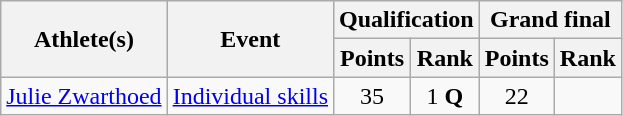<table class="wikitable">
<tr>
<th rowspan="2">Athlete(s)</th>
<th rowspan="2">Event</th>
<th colspan="2">Qualification</th>
<th colspan="2">Grand final</th>
</tr>
<tr>
<th>Points</th>
<th>Rank</th>
<th>Points</th>
<th>Rank</th>
</tr>
<tr>
<td><a href='#'>Julie Zwarthoed</a></td>
<td><a href='#'>Individual skills</a></td>
<td align="center">35</td>
<td align="center">1 <strong>Q</strong></td>
<td align="center">22</td>
<td align="center"></td>
</tr>
</table>
